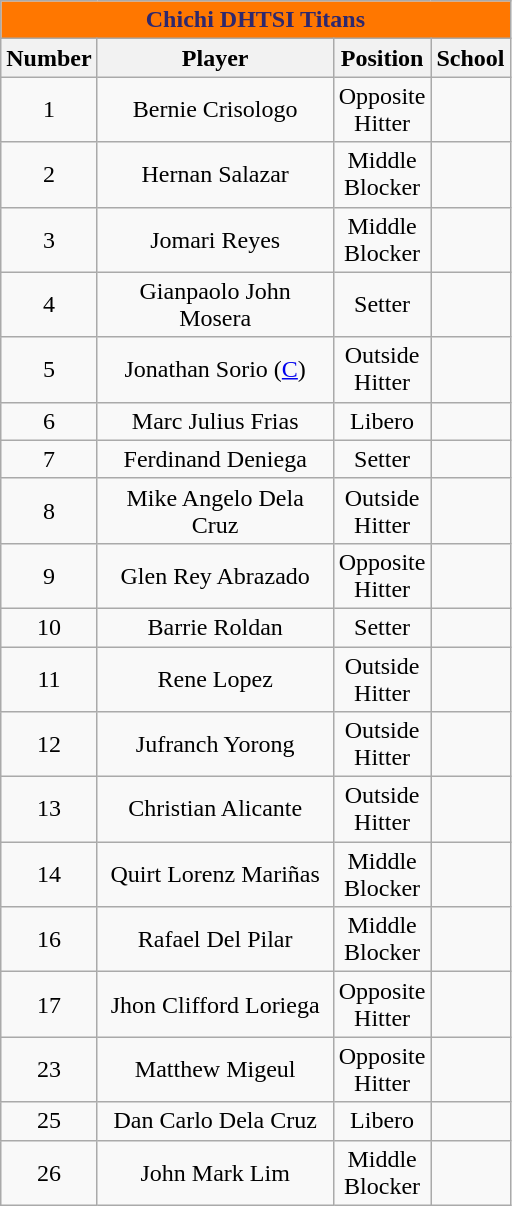<table class="wikitable sortable" style="text-align:center;">
<tr>
<th colspan="5" style= "background: #FF7700; color: #2E286E; text-align: center"><strong>Chichi DHTSI Titans</strong></th>
</tr>
<tr>
<th width=10px>Number</th>
<th width=150px>Player</th>
<th width=50px>Position</th>
<th width=25px>School</th>
</tr>
<tr>
<td style="text-align:center;">1</td>
<td>Bernie Crisologo</td>
<td>Opposite Hitter</td>
<td></td>
</tr>
<tr>
<td style="text-align:center;">2</td>
<td>Hernan Salazar</td>
<td>Middle Blocker</td>
<td></td>
</tr>
<tr>
<td style="text-align:center;">3</td>
<td>Jomari Reyes</td>
<td>Middle Blocker</td>
<td></td>
</tr>
<tr>
<td style="text-align:center;">4</td>
<td>Gianpaolo John Mosera</td>
<td>Setter</td>
<td></td>
</tr>
<tr>
<td style="text-align:center;">5</td>
<td>Jonathan Sorio (<a href='#'>C</a>)</td>
<td>Outside Hitter</td>
<td></td>
</tr>
<tr>
<td style="text-align:center;">6</td>
<td>Marc Julius Frias</td>
<td>Libero</td>
<td></td>
</tr>
<tr>
<td style="text-align:center;">7</td>
<td>Ferdinand Deniega</td>
<td>Setter</td>
<td></td>
</tr>
<tr>
<td style="text-align:center;">8</td>
<td>Mike Angelo Dela Cruz</td>
<td>Outside Hitter</td>
<td></td>
</tr>
<tr>
<td style="text-align:center;">9</td>
<td>Glen Rey Abrazado</td>
<td>Opposite Hitter</td>
<td></td>
</tr>
<tr>
<td style="text-align:center;">10</td>
<td>Barrie Roldan</td>
<td>Setter</td>
<td></td>
</tr>
<tr>
<td style="text-align:center;">11</td>
<td>Rene Lopez</td>
<td>Outside Hitter</td>
<td></td>
</tr>
<tr>
<td style="text-align:center;">12</td>
<td>Jufranch Yorong</td>
<td>Outside Hitter</td>
<td></td>
</tr>
<tr>
<td style="text-align:center;">13</td>
<td>Christian Alicante</td>
<td>Outside Hitter</td>
<td></td>
</tr>
<tr>
<td style="text-align:center;">14</td>
<td>Quirt Lorenz Mariñas</td>
<td>Middle Blocker</td>
<td></td>
</tr>
<tr>
<td style="text-align:center;">16</td>
<td>Rafael Del Pilar</td>
<td>Middle Blocker</td>
<td></td>
</tr>
<tr>
<td style="text-align:center;">17</td>
<td>Jhon Clifford Loriega</td>
<td>Opposite Hitter</td>
<td></td>
</tr>
<tr>
<td style="text-align:center;">23</td>
<td>Matthew Migeul</td>
<td>Opposite Hitter</td>
<td></td>
</tr>
<tr>
<td style="text-align:center;">25</td>
<td>Dan Carlo Dela Cruz</td>
<td>Libero</td>
<td></td>
</tr>
<tr>
<td style="text-align:center;">26</td>
<td>John Mark Lim</td>
<td>Middle Blocker</td>
<td></td>
</tr>
</table>
